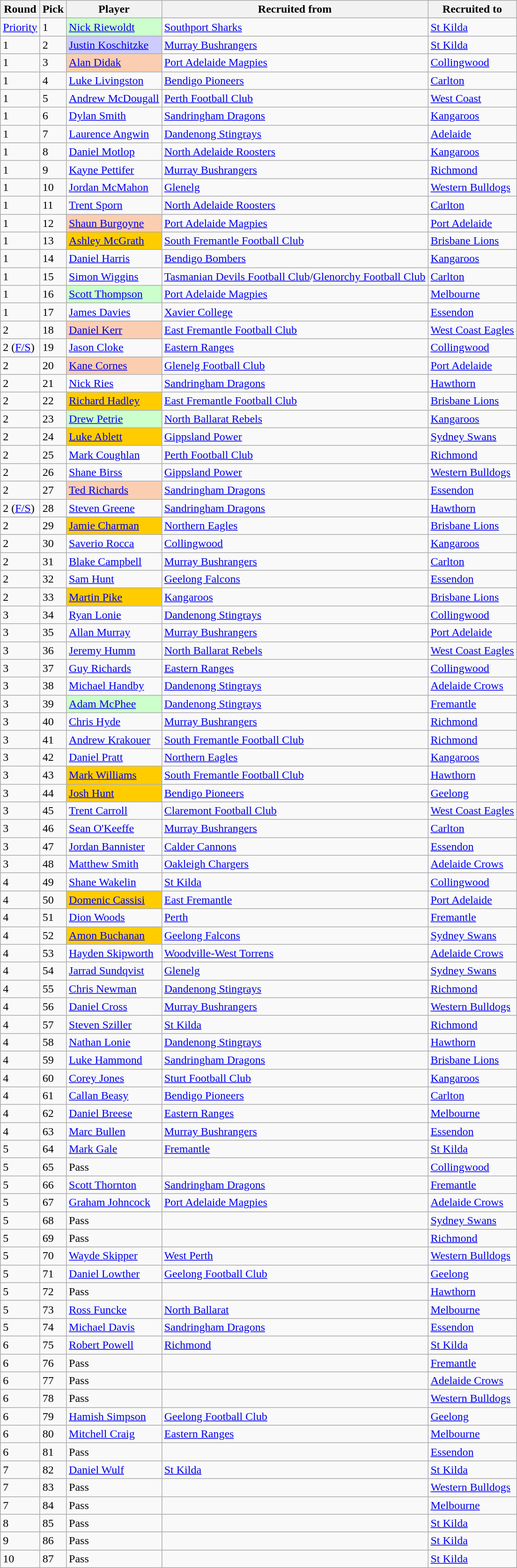<table class="wikitable sortable">
<tr>
<th>Round</th>
<th>Pick</th>
<th>Player</th>
<th>Recruited from</th>
<th>Recruited to</th>
</tr>
<tr>
<td><a href='#'>Priority</a></td>
<td>1</td>
<td bgcolor="#CCFFCC"><a href='#'>Nick Riewoldt</a></td>
<td><a href='#'>Southport Sharks</a></td>
<td><a href='#'>St Kilda</a></td>
</tr>
<tr>
<td>1</td>
<td>2</td>
<td bgcolor="#CCCCFF"><a href='#'>Justin Koschitzke</a></td>
<td><a href='#'>Murray Bushrangers</a></td>
<td><a href='#'>St Kilda</a></td>
</tr>
<tr>
<td>1</td>
<td>3</td>
<td bgcolor="#FBCEB1"><a href='#'>Alan Didak</a></td>
<td><a href='#'>Port Adelaide Magpies</a></td>
<td><a href='#'>Collingwood</a></td>
</tr>
<tr>
<td>1</td>
<td>4</td>
<td><a href='#'>Luke Livingston</a></td>
<td><a href='#'>Bendigo Pioneers</a></td>
<td><a href='#'>Carlton</a></td>
</tr>
<tr>
<td>1</td>
<td>5</td>
<td><a href='#'>Andrew McDougall</a></td>
<td><a href='#'>Perth Football Club</a></td>
<td><a href='#'>West Coast</a></td>
</tr>
<tr>
<td>1</td>
<td>6</td>
<td><a href='#'>Dylan Smith</a></td>
<td><a href='#'>Sandringham Dragons</a></td>
<td><a href='#'>Kangaroos</a></td>
</tr>
<tr>
<td>1</td>
<td>7</td>
<td><a href='#'>Laurence Angwin</a></td>
<td><a href='#'>Dandenong Stingrays</a></td>
<td><a href='#'>Adelaide</a></td>
</tr>
<tr>
<td>1</td>
<td>8</td>
<td><a href='#'>Daniel Motlop</a></td>
<td><a href='#'>North Adelaide Roosters</a></td>
<td><a href='#'>Kangaroos</a></td>
</tr>
<tr>
<td>1</td>
<td>9</td>
<td><a href='#'>Kayne Pettifer</a></td>
<td><a href='#'>Murray Bushrangers</a></td>
<td><a href='#'>Richmond</a></td>
</tr>
<tr>
<td>1</td>
<td>10</td>
<td><a href='#'>Jordan McMahon</a></td>
<td><a href='#'>Glenelg</a></td>
<td><a href='#'>Western Bulldogs</a></td>
</tr>
<tr>
<td>1</td>
<td>11</td>
<td><a href='#'>Trent Sporn</a></td>
<td><a href='#'>North Adelaide Roosters</a></td>
<td><a href='#'>Carlton</a></td>
</tr>
<tr>
<td>1</td>
<td>12</td>
<td bgcolor="#FBCEB1"><a href='#'>Shaun Burgoyne</a></td>
<td><a href='#'>Port Adelaide Magpies</a></td>
<td><a href='#'>Port Adelaide</a></td>
</tr>
<tr>
<td>1</td>
<td>13</td>
<td bgcolor="#FFCC00"><a href='#'>Ashley McGrath</a></td>
<td><a href='#'>South Fremantle Football Club</a></td>
<td><a href='#'>Brisbane Lions</a></td>
</tr>
<tr>
<td>1</td>
<td>14</td>
<td><a href='#'>Daniel Harris</a></td>
<td><a href='#'>Bendigo Bombers</a></td>
<td><a href='#'>Kangaroos</a></td>
</tr>
<tr>
<td>1</td>
<td>15</td>
<td><a href='#'>Simon Wiggins</a></td>
<td><a href='#'>Tasmanian Devils Football Club</a>/<a href='#'>Glenorchy Football Club</a></td>
<td><a href='#'>Carlton</a></td>
</tr>
<tr>
<td>1</td>
<td>16</td>
<td bgcolor="#CCFFCC"><a href='#'>Scott Thompson</a></td>
<td><a href='#'>Port Adelaide Magpies</a></td>
<td><a href='#'>Melbourne</a></td>
</tr>
<tr>
<td>1</td>
<td>17</td>
<td><a href='#'>James Davies</a></td>
<td><a href='#'>Xavier College</a></td>
<td><a href='#'>Essendon</a></td>
</tr>
<tr>
<td>2</td>
<td>18</td>
<td bgcolor="#FBCEB1"><a href='#'>Daniel Kerr</a></td>
<td><a href='#'>East Fremantle Football Club</a></td>
<td><a href='#'>West Coast Eagles</a></td>
</tr>
<tr>
<td>2 (<a href='#'>F/S</a>)</td>
<td>19</td>
<td><a href='#'>Jason Cloke</a></td>
<td><a href='#'>Eastern Ranges</a></td>
<td><a href='#'>Collingwood</a></td>
</tr>
<tr>
<td>2</td>
<td>20</td>
<td bgcolor="#FBCEB1"><a href='#'>Kane Cornes</a></td>
<td><a href='#'>Glenelg Football Club</a></td>
<td><a href='#'>Port Adelaide</a></td>
</tr>
<tr>
<td>2</td>
<td>21</td>
<td><a href='#'>Nick Ries</a></td>
<td><a href='#'>Sandringham Dragons</a></td>
<td><a href='#'>Hawthorn</a></td>
</tr>
<tr>
<td>2</td>
<td>22</td>
<td bgcolor="#FFCC00"><a href='#'>Richard Hadley</a></td>
<td><a href='#'>East Fremantle Football Club</a></td>
<td><a href='#'>Brisbane Lions</a></td>
</tr>
<tr>
<td>2</td>
<td>23</td>
<td bgcolor="#CCFFCC"><a href='#'>Drew Petrie</a></td>
<td><a href='#'>North Ballarat Rebels</a></td>
<td><a href='#'>Kangaroos</a></td>
</tr>
<tr>
<td>2</td>
<td>24</td>
<td bgcolor="#FFCC00"><a href='#'>Luke Ablett</a></td>
<td><a href='#'>Gippsland Power</a></td>
<td><a href='#'>Sydney Swans</a></td>
</tr>
<tr>
<td>2</td>
<td>25</td>
<td><a href='#'>Mark Coughlan</a></td>
<td><a href='#'>Perth Football Club</a></td>
<td><a href='#'>Richmond</a></td>
</tr>
<tr>
<td>2</td>
<td>26</td>
<td><a href='#'>Shane Birss</a></td>
<td><a href='#'>Gippsland Power</a></td>
<td><a href='#'>Western Bulldogs</a></td>
</tr>
<tr>
<td>2</td>
<td>27</td>
<td bgcolor="#FBCEB1"><a href='#'>Ted Richards</a></td>
<td><a href='#'>Sandringham Dragons</a></td>
<td><a href='#'>Essendon</a></td>
</tr>
<tr>
<td>2 (<a href='#'>F/S</a>)</td>
<td>28</td>
<td><a href='#'>Steven Greene</a></td>
<td><a href='#'>Sandringham Dragons</a></td>
<td><a href='#'>Hawthorn</a></td>
</tr>
<tr>
<td>2</td>
<td>29</td>
<td bgcolor="#FFCC00"><a href='#'>Jamie Charman</a></td>
<td><a href='#'>Northern Eagles</a></td>
<td><a href='#'>Brisbane Lions</a></td>
</tr>
<tr>
<td>2</td>
<td>30</td>
<td><a href='#'>Saverio Rocca</a></td>
<td><a href='#'>Collingwood</a></td>
<td><a href='#'>Kangaroos</a></td>
</tr>
<tr>
<td>2</td>
<td>31</td>
<td><a href='#'>Blake Campbell</a></td>
<td><a href='#'>Murray Bushrangers</a></td>
<td><a href='#'>Carlton</a></td>
</tr>
<tr>
<td>2</td>
<td>32</td>
<td><a href='#'>Sam Hunt</a></td>
<td><a href='#'>Geelong Falcons</a></td>
<td><a href='#'>Essendon</a></td>
</tr>
<tr>
<td>2</td>
<td>33</td>
<td bgcolor="#FFCC00"><a href='#'>Martin Pike</a></td>
<td><a href='#'>Kangaroos</a></td>
<td><a href='#'>Brisbane Lions</a></td>
</tr>
<tr>
<td>3</td>
<td>34</td>
<td><a href='#'>Ryan Lonie</a></td>
<td><a href='#'>Dandenong Stingrays</a></td>
<td><a href='#'>Collingwood</a></td>
</tr>
<tr>
<td>3</td>
<td>35</td>
<td><a href='#'>Allan Murray</a></td>
<td><a href='#'>Murray Bushrangers</a></td>
<td><a href='#'>Port Adelaide</a></td>
</tr>
<tr>
<td>3</td>
<td>36</td>
<td><a href='#'>Jeremy Humm</a></td>
<td><a href='#'>North Ballarat Rebels</a></td>
<td><a href='#'>West Coast Eagles</a></td>
</tr>
<tr>
<td>3</td>
<td>37</td>
<td><a href='#'>Guy Richards</a></td>
<td><a href='#'>Eastern Ranges</a></td>
<td><a href='#'>Collingwood</a></td>
</tr>
<tr>
<td>3</td>
<td>38</td>
<td><a href='#'>Michael Handby</a></td>
<td><a href='#'>Dandenong Stingrays</a></td>
<td><a href='#'>Adelaide Crows</a></td>
</tr>
<tr>
<td>3</td>
<td>39</td>
<td bgcolor="#CCFFCC"><a href='#'>Adam McPhee</a></td>
<td><a href='#'>Dandenong Stingrays</a></td>
<td><a href='#'>Fremantle</a></td>
</tr>
<tr>
<td>3</td>
<td>40</td>
<td><a href='#'>Chris Hyde</a></td>
<td><a href='#'>Murray Bushrangers</a></td>
<td><a href='#'>Richmond</a></td>
</tr>
<tr>
<td>3</td>
<td>41</td>
<td><a href='#'>Andrew Krakouer</a></td>
<td><a href='#'>South Fremantle Football Club</a></td>
<td><a href='#'>Richmond</a></td>
</tr>
<tr>
<td>3</td>
<td>42</td>
<td><a href='#'>Daniel Pratt</a></td>
<td><a href='#'>Northern Eagles</a></td>
<td><a href='#'>Kangaroos</a></td>
</tr>
<tr>
<td>3</td>
<td>43</td>
<td bgcolor="#FFCC00"><a href='#'>Mark Williams</a></td>
<td><a href='#'>South Fremantle Football Club</a></td>
<td><a href='#'>Hawthorn</a></td>
</tr>
<tr>
<td>3</td>
<td>44</td>
<td bgcolor="#FFCC00"><a href='#'>Josh Hunt</a></td>
<td><a href='#'>Bendigo Pioneers</a></td>
<td><a href='#'>Geelong</a></td>
</tr>
<tr>
<td>3</td>
<td>45</td>
<td><a href='#'>Trent Carroll</a></td>
<td><a href='#'>Claremont Football Club</a></td>
<td><a href='#'>West Coast Eagles</a></td>
</tr>
<tr>
<td>3</td>
<td>46</td>
<td><a href='#'>Sean O'Keeffe</a></td>
<td><a href='#'>Murray Bushrangers</a></td>
<td><a href='#'>Carlton</a></td>
</tr>
<tr>
<td>3</td>
<td>47</td>
<td><a href='#'>Jordan Bannister</a></td>
<td><a href='#'>Calder Cannons</a></td>
<td><a href='#'>Essendon</a></td>
</tr>
<tr>
<td>3</td>
<td>48</td>
<td><a href='#'>Matthew Smith</a></td>
<td><a href='#'>Oakleigh Chargers</a></td>
<td><a href='#'>Adelaide Crows</a></td>
</tr>
<tr>
<td>4</td>
<td>49</td>
<td><a href='#'>Shane Wakelin</a></td>
<td><a href='#'>St Kilda</a></td>
<td><a href='#'>Collingwood</a></td>
</tr>
<tr>
<td>4</td>
<td>50</td>
<td bgcolor="#FFCC00"><a href='#'>Domenic Cassisi</a></td>
<td><a href='#'>East Fremantle</a></td>
<td><a href='#'>Port Adelaide</a></td>
</tr>
<tr>
<td>4</td>
<td>51</td>
<td><a href='#'>Dion Woods</a></td>
<td><a href='#'>Perth</a></td>
<td><a href='#'>Fremantle</a></td>
</tr>
<tr>
<td>4</td>
<td>52</td>
<td bgcolor="#FFCC00"><a href='#'>Amon Buchanan</a></td>
<td><a href='#'>Geelong Falcons</a></td>
<td><a href='#'>Sydney Swans</a></td>
</tr>
<tr>
<td>4</td>
<td>53</td>
<td><a href='#'>Hayden Skipworth</a></td>
<td><a href='#'>Woodville-West Torrens</a></td>
<td><a href='#'>Adelaide Crows</a></td>
</tr>
<tr>
<td>4</td>
<td>54</td>
<td><a href='#'>Jarrad Sundqvist</a></td>
<td><a href='#'>Glenelg</a></td>
<td><a href='#'>Sydney Swans</a></td>
</tr>
<tr>
<td>4</td>
<td>55</td>
<td><a href='#'>Chris Newman</a></td>
<td><a href='#'>Dandenong Stingrays</a></td>
<td><a href='#'>Richmond</a></td>
</tr>
<tr>
<td>4</td>
<td>56</td>
<td><a href='#'>Daniel Cross</a></td>
<td><a href='#'>Murray Bushrangers</a></td>
<td><a href='#'>Western Bulldogs</a></td>
</tr>
<tr>
<td>4</td>
<td>57</td>
<td><a href='#'>Steven Sziller</a></td>
<td><a href='#'>St Kilda</a></td>
<td><a href='#'>Richmond</a></td>
</tr>
<tr>
<td>4</td>
<td>58</td>
<td><a href='#'>Nathan Lonie</a></td>
<td><a href='#'>Dandenong Stingrays</a></td>
<td><a href='#'>Hawthorn</a></td>
</tr>
<tr>
<td>4</td>
<td>59</td>
<td><a href='#'>Luke Hammond</a></td>
<td><a href='#'>Sandringham Dragons</a></td>
<td><a href='#'>Brisbane Lions</a></td>
</tr>
<tr>
<td>4</td>
<td>60</td>
<td><a href='#'>Corey Jones</a></td>
<td><a href='#'>Sturt Football Club</a></td>
<td><a href='#'>Kangaroos</a></td>
</tr>
<tr>
<td>4</td>
<td>61</td>
<td><a href='#'>Callan Beasy</a></td>
<td><a href='#'>Bendigo Pioneers</a></td>
<td><a href='#'>Carlton</a></td>
</tr>
<tr>
<td>4</td>
<td>62</td>
<td><a href='#'>Daniel Breese</a></td>
<td><a href='#'>Eastern Ranges</a></td>
<td><a href='#'>Melbourne</a></td>
</tr>
<tr>
<td>4</td>
<td>63</td>
<td><a href='#'>Marc Bullen</a></td>
<td><a href='#'>Murray Bushrangers</a></td>
<td><a href='#'>Essendon</a></td>
</tr>
<tr>
<td>5</td>
<td>64</td>
<td><a href='#'>Mark Gale</a></td>
<td><a href='#'>Fremantle</a></td>
<td><a href='#'>St Kilda</a></td>
</tr>
<tr>
<td>5</td>
<td>65</td>
<td>Pass</td>
<td></td>
<td><a href='#'>Collingwood</a></td>
</tr>
<tr>
<td>5</td>
<td>66</td>
<td><a href='#'>Scott Thornton</a></td>
<td><a href='#'>Sandringham Dragons</a></td>
<td><a href='#'>Fremantle</a></td>
</tr>
<tr>
<td>5</td>
<td>67</td>
<td><a href='#'>Graham Johncock</a></td>
<td><a href='#'>Port Adelaide Magpies</a></td>
<td><a href='#'>Adelaide Crows</a></td>
</tr>
<tr>
<td>5</td>
<td>68</td>
<td>Pass</td>
<td></td>
<td><a href='#'>Sydney Swans</a></td>
</tr>
<tr>
<td>5</td>
<td>69</td>
<td>Pass</td>
<td></td>
<td><a href='#'>Richmond</a></td>
</tr>
<tr>
<td>5</td>
<td>70</td>
<td><a href='#'>Wayde Skipper</a></td>
<td><a href='#'>West Perth</a></td>
<td><a href='#'>Western Bulldogs</a></td>
</tr>
<tr>
<td>5</td>
<td>71</td>
<td><a href='#'>Daniel Lowther</a></td>
<td><a href='#'>Geelong Football Club</a></td>
<td><a href='#'>Geelong</a></td>
</tr>
<tr>
<td>5</td>
<td>72</td>
<td>Pass</td>
<td></td>
<td><a href='#'>Hawthorn</a></td>
</tr>
<tr>
<td>5</td>
<td>73</td>
<td><a href='#'>Ross Funcke</a></td>
<td><a href='#'>North Ballarat</a></td>
<td><a href='#'>Melbourne</a></td>
</tr>
<tr>
<td>5</td>
<td>74</td>
<td><a href='#'>Michael Davis</a></td>
<td><a href='#'>Sandringham Dragons</a></td>
<td><a href='#'>Essendon</a></td>
</tr>
<tr>
<td>6</td>
<td>75</td>
<td><a href='#'>Robert Powell</a></td>
<td><a href='#'>Richmond</a></td>
<td><a href='#'>St Kilda</a></td>
</tr>
<tr>
<td>6</td>
<td>76</td>
<td>Pass</td>
<td></td>
<td><a href='#'>Fremantle</a></td>
</tr>
<tr>
<td>6</td>
<td>77</td>
<td>Pass</td>
<td></td>
<td><a href='#'>Adelaide Crows</a></td>
</tr>
<tr>
<td>6</td>
<td>78</td>
<td>Pass</td>
<td></td>
<td><a href='#'>Western Bulldogs</a></td>
</tr>
<tr>
<td>6</td>
<td>79</td>
<td><a href='#'>Hamish Simpson</a></td>
<td><a href='#'>Geelong Football Club</a></td>
<td><a href='#'>Geelong</a></td>
</tr>
<tr>
<td>6</td>
<td>80</td>
<td><a href='#'>Mitchell Craig</a></td>
<td><a href='#'>Eastern Ranges</a></td>
<td><a href='#'>Melbourne</a></td>
</tr>
<tr>
<td>6</td>
<td>81</td>
<td>Pass</td>
<td></td>
<td><a href='#'>Essendon</a></td>
</tr>
<tr>
<td>7</td>
<td>82</td>
<td><a href='#'>Daniel Wulf</a></td>
<td><a href='#'>St Kilda</a></td>
<td><a href='#'>St Kilda</a></td>
</tr>
<tr>
<td>7</td>
<td>83</td>
<td>Pass</td>
<td></td>
<td><a href='#'>Western Bulldogs</a></td>
</tr>
<tr>
<td>7</td>
<td>84</td>
<td>Pass</td>
<td></td>
<td><a href='#'>Melbourne</a></td>
</tr>
<tr>
<td>8</td>
<td>85</td>
<td>Pass</td>
<td></td>
<td><a href='#'>St Kilda</a></td>
</tr>
<tr>
<td>9</td>
<td>86</td>
<td>Pass</td>
<td></td>
<td><a href='#'>St Kilda</a></td>
</tr>
<tr>
<td>10</td>
<td>87</td>
<td>Pass</td>
<td></td>
<td><a href='#'>St Kilda</a></td>
</tr>
</table>
